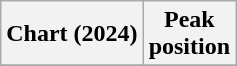<table class="wikitable sortable plainrowheaders" style="text-align:center">
<tr>
<th scope="col">Chart (2024)</th>
<th scope="col">Peak<br>position</th>
</tr>
<tr>
</tr>
</table>
